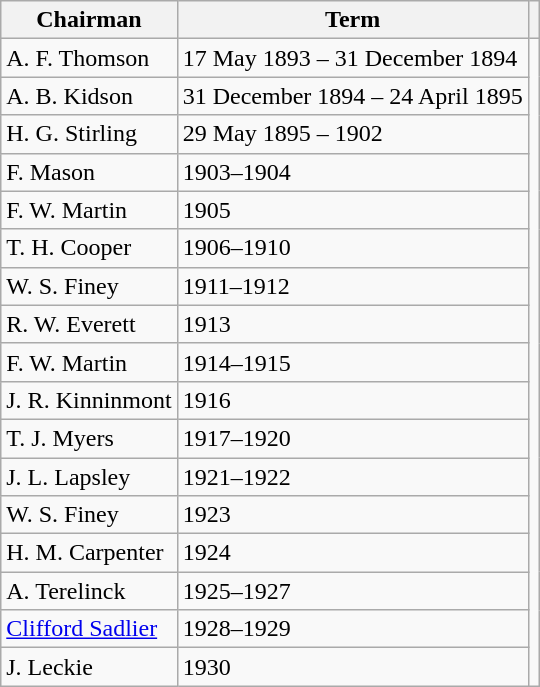<table class="wikitable">
<tr>
<th>Chairman</th>
<th>Term</th>
<th></th>
</tr>
<tr>
<td>A. F. Thomson</td>
<td>17 May 1893 – 31 December 1894</td>
<td rowspan="17"></td>
</tr>
<tr>
<td>A. B. Kidson</td>
<td>31 December 1894 – 24 April 1895</td>
</tr>
<tr>
<td>H. G. Stirling</td>
<td>29 May 1895 – 1902</td>
</tr>
<tr>
<td>F. Mason</td>
<td>1903–1904</td>
</tr>
<tr>
<td>F. W. Martin</td>
<td>1905</td>
</tr>
<tr>
<td>T. H. Cooper</td>
<td>1906–1910</td>
</tr>
<tr>
<td>W. S. Finey</td>
<td>1911–1912</td>
</tr>
<tr>
<td>R. W. Everett</td>
<td>1913</td>
</tr>
<tr>
<td>F. W. Martin</td>
<td>1914–1915</td>
</tr>
<tr>
<td>J. R. Kinninmont</td>
<td>1916</td>
</tr>
<tr>
<td>T. J. Myers</td>
<td>1917–1920</td>
</tr>
<tr>
<td>J. L. Lapsley</td>
<td>1921–1922</td>
</tr>
<tr>
<td>W. S. Finey</td>
<td>1923</td>
</tr>
<tr>
<td>H. M. Carpenter</td>
<td>1924</td>
</tr>
<tr>
<td>A. Terelinck</td>
<td>1925–1927</td>
</tr>
<tr>
<td><a href='#'>Clifford Sadlier</a></td>
<td>1928–1929</td>
</tr>
<tr>
<td>J. Leckie</td>
<td>1930</td>
</tr>
</table>
